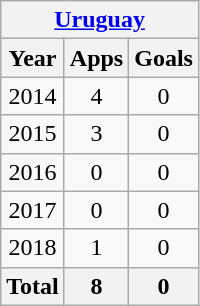<table class="wikitable" style="text-align:center">
<tr>
<th colspan=3><a href='#'>Uruguay</a></th>
</tr>
<tr>
<th>Year</th>
<th>Apps</th>
<th>Goals</th>
</tr>
<tr>
<td>2014</td>
<td>4</td>
<td>0</td>
</tr>
<tr>
<td>2015</td>
<td>3</td>
<td>0</td>
</tr>
<tr>
<td>2016</td>
<td>0</td>
<td>0</td>
</tr>
<tr>
<td>2017</td>
<td>0</td>
<td>0</td>
</tr>
<tr>
<td>2018</td>
<td>1</td>
<td>0</td>
</tr>
<tr>
<th>Total</th>
<th>8</th>
<th>0</th>
</tr>
</table>
